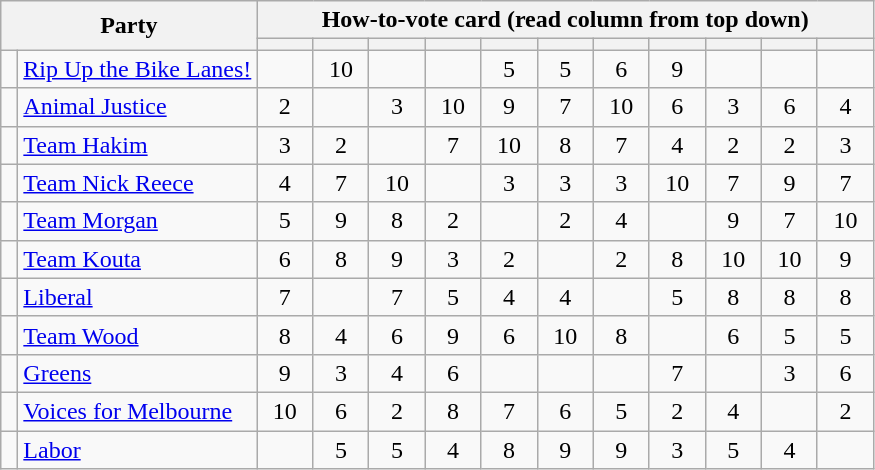<table class="nowrap wikitable tpl-blanktable" style=text-align:center>
<tr>
<th colspan=2; rowspan="2">Party</th>
<th colspan="11">How-to-vote card (read column from top down)</th>
</tr>
<tr>
<th width=30px; style=background:></th>
<th width=30px; style=background:></th>
<th width=30px; style=background:></th>
<th width=30px; style=background:></th>
<th width=30px; style=background:></th>
<th width=30px; style=background:></th>
<th width=30px; style=background:></th>
<th width=30px; style=background:></th>
<th width=30px; style=background:></th>
<th width=30px; style=background:></th>
<th width=30px; style=background:></th>
</tr>
<tr>
<td> </td>
<td align=left><a href='#'>Rip Up the Bike Lanes!</a></td>
<td></td>
<td>10</td>
<td></td>
<td></td>
<td>5</td>
<td>5</td>
<td>6</td>
<td>9</td>
<td></td>
<td></td>
<td></td>
</tr>
<tr>
<td> </td>
<td align=left><a href='#'>Animal Justice</a></td>
<td>2</td>
<td></td>
<td>3</td>
<td>10</td>
<td>9</td>
<td>7</td>
<td>10</td>
<td>6</td>
<td>3</td>
<td>6</td>
<td>4</td>
</tr>
<tr>
<td> </td>
<td align=left><a href='#'>Team Hakim</a></td>
<td>3</td>
<td>2</td>
<td></td>
<td>7</td>
<td>10</td>
<td>8</td>
<td>7</td>
<td>4</td>
<td>2</td>
<td>2</td>
<td>3</td>
</tr>
<tr>
<td> </td>
<td align=left><a href='#'>Team Nick Reece</a></td>
<td>4</td>
<td>7</td>
<td>10</td>
<td></td>
<td>3</td>
<td>3</td>
<td>3</td>
<td>10</td>
<td>7</td>
<td>9</td>
<td>7</td>
</tr>
<tr>
<td> </td>
<td align=left><a href='#'>Team Morgan</a></td>
<td>5</td>
<td>9</td>
<td>8</td>
<td>2</td>
<td></td>
<td>2</td>
<td>4</td>
<td></td>
<td>9</td>
<td>7</td>
<td>10</td>
</tr>
<tr>
<td> </td>
<td align=left><a href='#'>Team Kouta</a></td>
<td>6</td>
<td>8</td>
<td>9</td>
<td>3</td>
<td>2</td>
<td></td>
<td>2</td>
<td>8</td>
<td>10</td>
<td>10</td>
<td>9</td>
</tr>
<tr>
<td> </td>
<td align=left><a href='#'>Liberal</a></td>
<td>7</td>
<td></td>
<td>7</td>
<td>5</td>
<td>4</td>
<td>4</td>
<td></td>
<td>5</td>
<td>8</td>
<td>8</td>
<td>8</td>
</tr>
<tr>
<td> </td>
<td align=left><a href='#'>Team Wood</a></td>
<td>8</td>
<td>4</td>
<td>6</td>
<td>9</td>
<td>6</td>
<td>10</td>
<td>8</td>
<td></td>
<td>6</td>
<td>5</td>
<td>5</td>
</tr>
<tr>
<td> </td>
<td align=left><a href='#'>Greens</a></td>
<td>9</td>
<td>3</td>
<td>4</td>
<td>6</td>
<td></td>
<td></td>
<td></td>
<td>7</td>
<td></td>
<td>3</td>
<td>6</td>
</tr>
<tr>
<td> </td>
<td align=left><a href='#'>Voices for Melbourne</a></td>
<td>10</td>
<td>6</td>
<td>2</td>
<td>8</td>
<td>7</td>
<td>6</td>
<td>5</td>
<td>2</td>
<td>4</td>
<td></td>
<td>2</td>
</tr>
<tr>
<td> </td>
<td align=left><a href='#'>Labor</a></td>
<td></td>
<td>5</td>
<td>5</td>
<td>4</td>
<td>8</td>
<td>9</td>
<td>9</td>
<td>3</td>
<td>5</td>
<td>4</td>
<td></td>
</tr>
</table>
